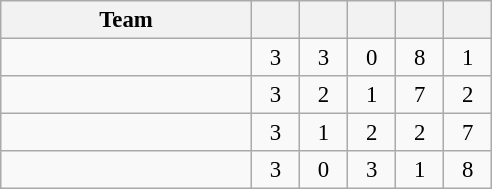<table class="wikitable" style="text-align: center; font-size:95% ">
<tr>
<th width=160>Team</th>
<th width=25></th>
<th width=25></th>
<th width=25></th>
<th width=25></th>
<th width=25></th>
</tr>
<tr bgcolor=>
<td align=left></td>
<td>3</td>
<td>3</td>
<td>0</td>
<td>8</td>
<td>1</td>
</tr>
<tr bgcolor=>
<td align=left></td>
<td>3</td>
<td>2</td>
<td>1</td>
<td>7</td>
<td>2</td>
</tr>
<tr>
<td align=left></td>
<td>3</td>
<td>1</td>
<td>2</td>
<td>2</td>
<td>7</td>
</tr>
<tr>
<td align=left></td>
<td>3</td>
<td>0</td>
<td>3</td>
<td>1</td>
<td>8</td>
</tr>
</table>
